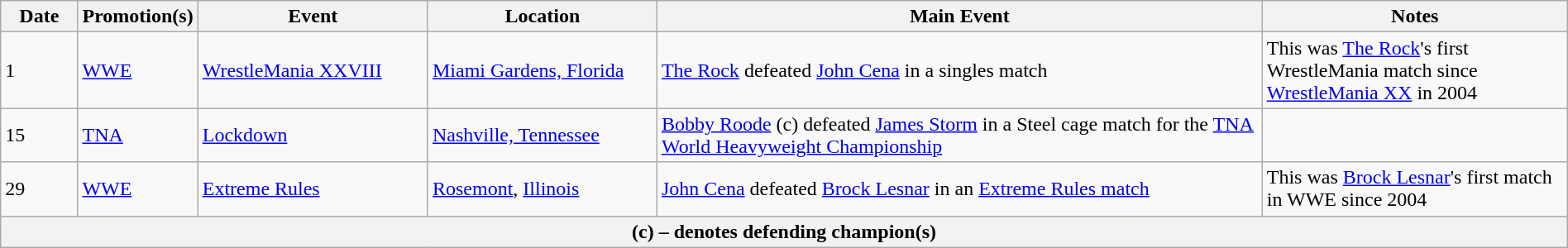<table class="wikitable" style="width:100%;">
<tr>
<th width=5%>Date</th>
<th width=5%>Promotion(s)</th>
<th width=15%>Event</th>
<th width=15%>Location</th>
<th width=40%>Main Event</th>
<th width=20%>Notes</th>
</tr>
<tr>
<td>1</td>
<td><a href='#'>WWE</a></td>
<td><a href='#'>WrestleMania XXVIII</a></td>
<td><a href='#'>Miami Gardens, Florida</a></td>
<td><a href='#'>The Rock</a> defeated <a href='#'>John Cena</a> in a singles match</td>
<td>This was <a href='#'>The Rock</a>'s first WrestleMania match since <a href='#'>WrestleMania XX</a> in 2004</td>
</tr>
<tr>
<td>15</td>
<td><a href='#'>TNA</a></td>
<td><a href='#'>Lockdown</a></td>
<td><a href='#'>Nashville, Tennessee</a></td>
<td><a href='#'>Bobby Roode</a> (c) defeated <a href='#'>James Storm</a> in a Steel cage match for the <a href='#'>TNA World Heavyweight Championship</a></td>
<td></td>
</tr>
<tr>
<td>29</td>
<td><a href='#'>WWE</a></td>
<td><a href='#'>Extreme Rules</a></td>
<td><a href='#'>Rosemont</a>, <a href='#'>Illinois</a></td>
<td><a href='#'>John Cena</a> defeated <a href='#'>Brock Lesnar</a> in an <a href='#'>Extreme Rules match</a></td>
<td>This was <a href='#'>Brock Lesnar</a>'s first match in WWE since 2004</td>
</tr>
<tr>
<th colspan="6">(c) – denotes defending champion(s)</th>
</tr>
</table>
